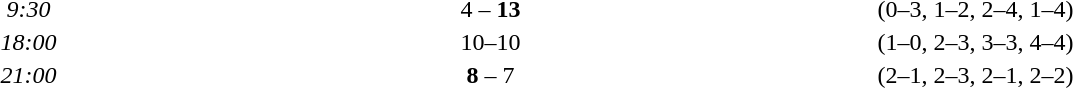<table style="text-align:center">
<tr>
<th width=100></th>
<th width=200></th>
<th width=100></th>
<th width=200></th>
</tr>
<tr>
<td><em>9:30</em></td>
<td align=right></td>
<td>4 – <strong>13</strong></td>
<td align=left><strong></strong></td>
<td>(0–3, 1–2, 2–4, 1–4)</td>
</tr>
<tr>
<td><em>18:00</em></td>
<td align=right></td>
<td>10–10</td>
<td align=left></td>
<td>(1–0, 2–3, 3–3, 4–4)</td>
</tr>
<tr>
<td><em>21:00</em></td>
<td align=right><strong></strong></td>
<td><strong>8</strong> – 7</td>
<td align=left></td>
<td>(2–1, 2–3, 2–1, 2–2)</td>
</tr>
</table>
